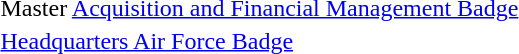<table>
<tr>
<td></td>
<td>Master <a href='#'>Acquisition and Financial Management Badge</a></td>
</tr>
<tr>
<td></td>
<td><a href='#'>Headquarters Air Force Badge</a></td>
</tr>
<tr>
</tr>
</table>
